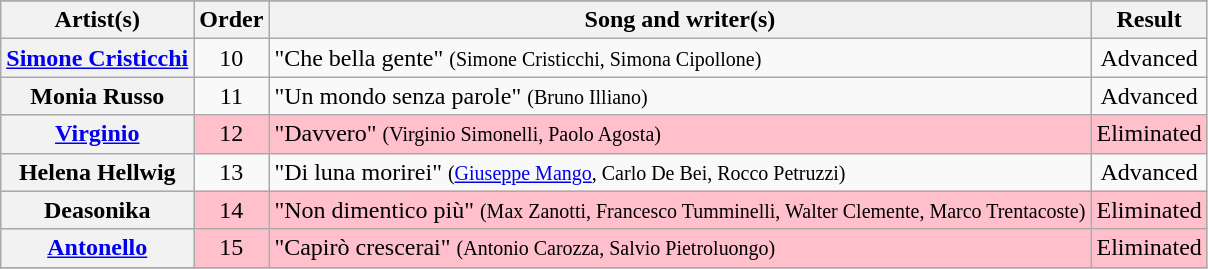<table class="wikitable plainrowheaders sortable">
<tr>
</tr>
<tr>
<th>Artist(s)</th>
<th>Order</th>
<th>Song and writer(s)</th>
<th>Result</th>
</tr>
<tr>
<th scope="row"><a href='#'>Simone Cristicchi</a></th>
<td style="text-align:center;">10</td>
<td>"Che bella gente" <small>(Simone Cristicchi, Simona Cipollone)</small></td>
<td style="text-align:center;">Advanced</td>
</tr>
<tr>
<th scope="row">Monia Russo</th>
<td style="text-align:center;">11</td>
<td>"Un mondo senza parole" <small>(Bruno Illiano)</small></td>
<td style="text-align:center;">Advanced</td>
</tr>
<tr style="background:pink;">
<th scope="row"><a href='#'>Virginio</a></th>
<td style="text-align:center;">12</td>
<td>"Davvero" <small>(Virginio Simonelli, Paolo Agosta)</small></td>
<td style="text-align:center;">Eliminated</td>
</tr>
<tr>
<th scope="row">Helena Hellwig</th>
<td style="text-align:center;">13</td>
<td>"Di luna morirei" <small>(<a href='#'>Giuseppe Mango</a>, Carlo De Bei, Rocco Petruzzi)</small></td>
<td style="text-align:center;">Advanced</td>
</tr>
<tr style="background:pink;">
<th scope="row">Deasonika</th>
<td style="text-align:center;">14</td>
<td>"Non dimentico più" <small>(Max Zanotti, Francesco Tumminelli, Walter Clemente, Marco Trentacoste)</small></td>
<td style="text-align:center;">Eliminated</td>
</tr>
<tr style="background:pink;">
<th scope="row"><a href='#'>Antonello</a></th>
<td style="text-align:center;">15</td>
<td>"Capirò crescerai" <small>(Antonio Carozza, Salvio Pietroluongo)</small></td>
<td style="text-align:center;">Eliminated</td>
</tr>
<tr>
</tr>
</table>
